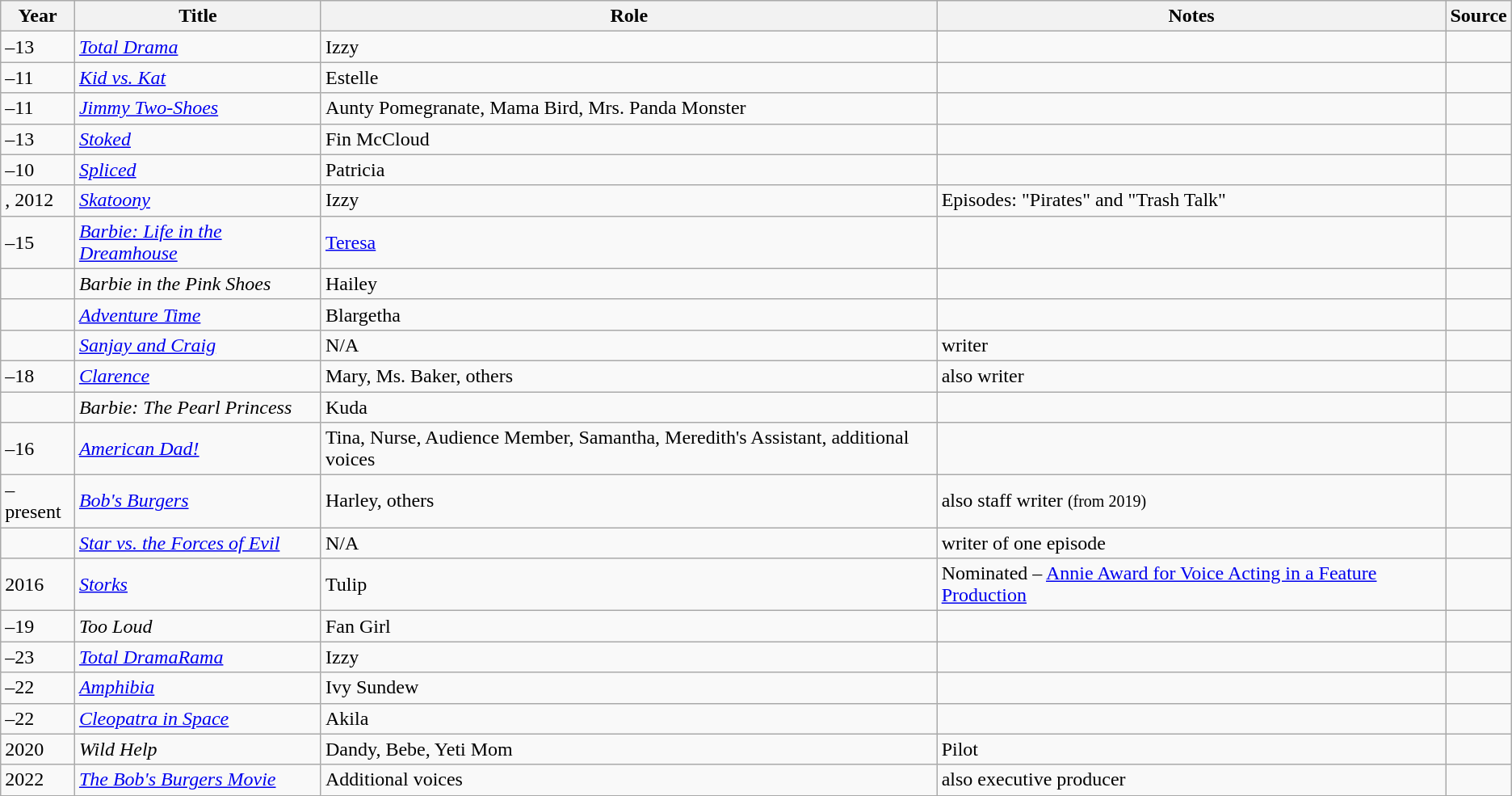<table class="wikitable sortable plainrowheaders">
<tr>
<th>Year</th>
<th>Title</th>
<th>Role</th>
<th class="unsortable">Notes</th>
<th class="unsortable">Source</th>
</tr>
<tr>
<td>–13</td>
<td><em><a href='#'>Total Drama</a></em></td>
<td>Izzy</td>
<td></td>
<td></td>
</tr>
<tr>
<td>–11</td>
<td><em><a href='#'>Kid vs. Kat</a></em></td>
<td>Estelle</td>
<td></td>
<td></td>
</tr>
<tr>
<td>–11</td>
<td><em><a href='#'>Jimmy Two-Shoes</a></em></td>
<td>Aunty Pomegranate, Mama Bird, Mrs. Panda Monster</td>
<td></td>
<td></td>
</tr>
<tr>
<td>–13</td>
<td><em><a href='#'>Stoked</a></em></td>
<td>Fin McCloud</td>
<td></td>
<td></td>
</tr>
<tr>
<td>–10</td>
<td><em><a href='#'>Spliced</a></em></td>
<td>Patricia</td>
<td></td>
<td></td>
</tr>
<tr>
<td>, 2012</td>
<td><em><a href='#'>Skatoony</a></em></td>
<td>Izzy</td>
<td>Episodes: "Pirates" and "Trash Talk"</td>
<td></td>
</tr>
<tr>
<td>–15</td>
<td><em><a href='#'>Barbie: Life in the Dreamhouse</a></em></td>
<td><a href='#'>Teresa</a></td>
<td></td>
<td></td>
</tr>
<tr>
<td></td>
<td><em>Barbie in the Pink Shoes</em></td>
<td>Hailey</td>
<td></td>
<td></td>
</tr>
<tr>
<td></td>
<td><em><a href='#'>Adventure Time</a></em></td>
<td>Blargetha</td>
<td></td>
<td></td>
</tr>
<tr>
<td></td>
<td><em><a href='#'>Sanjay and Craig</a></em></td>
<td>N/A</td>
<td>writer</td>
<td></td>
</tr>
<tr>
<td>–18</td>
<td><em><a href='#'>Clarence</a></em></td>
<td>Mary, Ms. Baker, others</td>
<td>also writer</td>
<td></td>
</tr>
<tr>
<td></td>
<td><em>Barbie: The Pearl Princess</em></td>
<td>Kuda</td>
<td></td>
<td></td>
</tr>
<tr>
<td>–16</td>
<td><em><a href='#'>American Dad!</a></em></td>
<td>Tina, Nurse, Audience Member, Samantha, Meredith's Assistant, additional voices</td>
<td></td>
<td></td>
</tr>
<tr>
<td>–present</td>
<td><em><a href='#'>Bob's Burgers</a></em></td>
<td>Harley, others</td>
<td>also staff writer <small>(from 2019)</small></td>
<td></td>
</tr>
<tr>
<td></td>
<td><em><a href='#'>Star vs. the Forces of Evil</a></em></td>
<td>N/A</td>
<td>writer of one episode</td>
<td></td>
</tr>
<tr>
<td>2016</td>
<td><em><a href='#'>Storks</a></em></td>
<td>Tulip</td>
<td>Nominated – <a href='#'>Annie Award for Voice Acting in a Feature Production</a></td>
<td></td>
</tr>
<tr>
<td>–19</td>
<td><em>Too Loud</em></td>
<td>Fan Girl</td>
<td></td>
<td></td>
</tr>
<tr>
<td>–23</td>
<td><em><a href='#'>Total DramaRama</a></em></td>
<td>Izzy</td>
<td></td>
<td></td>
</tr>
<tr>
<td>–22</td>
<td><em><a href='#'>Amphibia</a></em></td>
<td>Ivy Sundew</td>
<td></td>
<td></td>
</tr>
<tr>
<td>–22</td>
<td><em><a href='#'>Cleopatra in Space</a></em></td>
<td>Akila</td>
<td></td>
<td></td>
</tr>
<tr>
<td>2020</td>
<td><em>Wild Help</em></td>
<td>Dandy, Bebe, Yeti Mom</td>
<td>Pilot</td>
<td></td>
</tr>
<tr>
<td>2022</td>
<td data-sort-value="Bob's Burgers Movie, The"><em><a href='#'>The Bob's Burgers Movie</a></em></td>
<td>Additional voices</td>
<td>also executive producer</td>
<td></td>
</tr>
</table>
